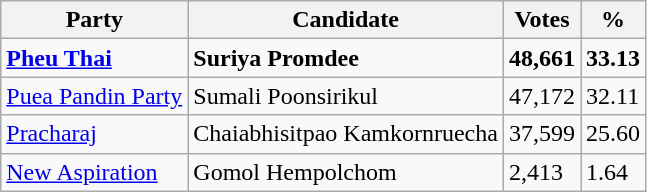<table class="wikitable">
<tr>
<th>Party</th>
<th>Candidate</th>
<th>Votes</th>
<th>%</th>
</tr>
<tr>
<td><a href='#'><strong>Pheu Thai</strong></a></td>
<td><strong>Suriya Promdee</strong></td>
<td><strong>48,661</strong></td>
<td><strong>33.13</strong></td>
</tr>
<tr>
<td><a href='#'>Puea Pandin Party</a></td>
<td>Sumali Poonsirikul</td>
<td>47,172</td>
<td>32.11</td>
</tr>
<tr>
<td><a href='#'>Pracharaj</a></td>
<td>Chaiabhisitpao Kamkornruecha</td>
<td>37,599</td>
<td>25.60</td>
</tr>
<tr>
<td><a href='#'>New Aspiration</a></td>
<td>Gomol Hempolchom</td>
<td>2,413</td>
<td>1.64</td>
</tr>
</table>
